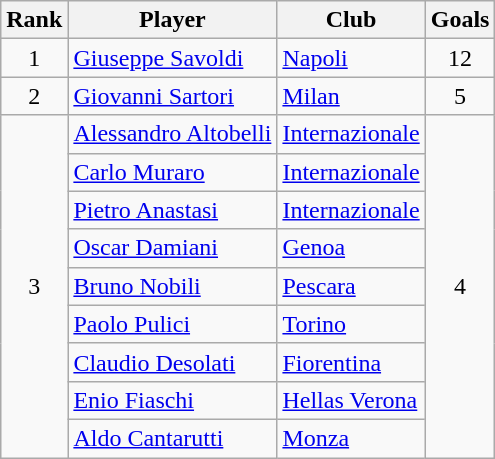<table class="wikitable sortable" style="text-align:center">
<tr>
<th>Rank</th>
<th>Player</th>
<th>Club</th>
<th>Goals</th>
</tr>
<tr>
<td>1</td>
<td align="left"><strong></strong> <a href='#'>Giuseppe Savoldi</a></td>
<td align="left"><a href='#'>Napoli</a></td>
<td>12</td>
</tr>
<tr>
<td>2</td>
<td align="left"><strong></strong> <a href='#'>Giovanni Sartori</a></td>
<td align="left"><a href='#'>Milan</a></td>
<td>5</td>
</tr>
<tr>
<td rowspan="9">3</td>
<td align="left"><strong></strong> <a href='#'>Alessandro Altobelli</a></td>
<td align="left"><a href='#'>Internazionale</a></td>
<td rowspan="9">4</td>
</tr>
<tr>
<td align="left"><strong></strong> <a href='#'>Carlo Muraro</a></td>
<td align="left"><a href='#'>Internazionale</a></td>
</tr>
<tr>
<td align="left"><strong></strong> <a href='#'>Pietro Anastasi</a></td>
<td align="left"><a href='#'>Internazionale</a></td>
</tr>
<tr>
<td align="left"><strong></strong> <a href='#'>Oscar Damiani</a></td>
<td align="left"><a href='#'>Genoa</a></td>
</tr>
<tr>
<td align="left"><strong> </strong>  <a href='#'>Bruno Nobili</a></td>
<td align="left"><a href='#'>Pescara</a></td>
</tr>
<tr>
<td align="left"><strong></strong> <a href='#'>Paolo Pulici</a></td>
<td align="left"><a href='#'>Torino</a></td>
</tr>
<tr>
<td align="left"><strong></strong> <a href='#'>Claudio Desolati</a></td>
<td align="left"><a href='#'>Fiorentina</a></td>
</tr>
<tr>
<td align="left"><strong></strong> <a href='#'>Enio Fiaschi</a></td>
<td align="left"><a href='#'>Hellas Verona</a></td>
</tr>
<tr>
<td align="left"><strong></strong> <a href='#'>Aldo Cantarutti</a></td>
<td align="left"><a href='#'>Monza</a></td>
</tr>
</table>
